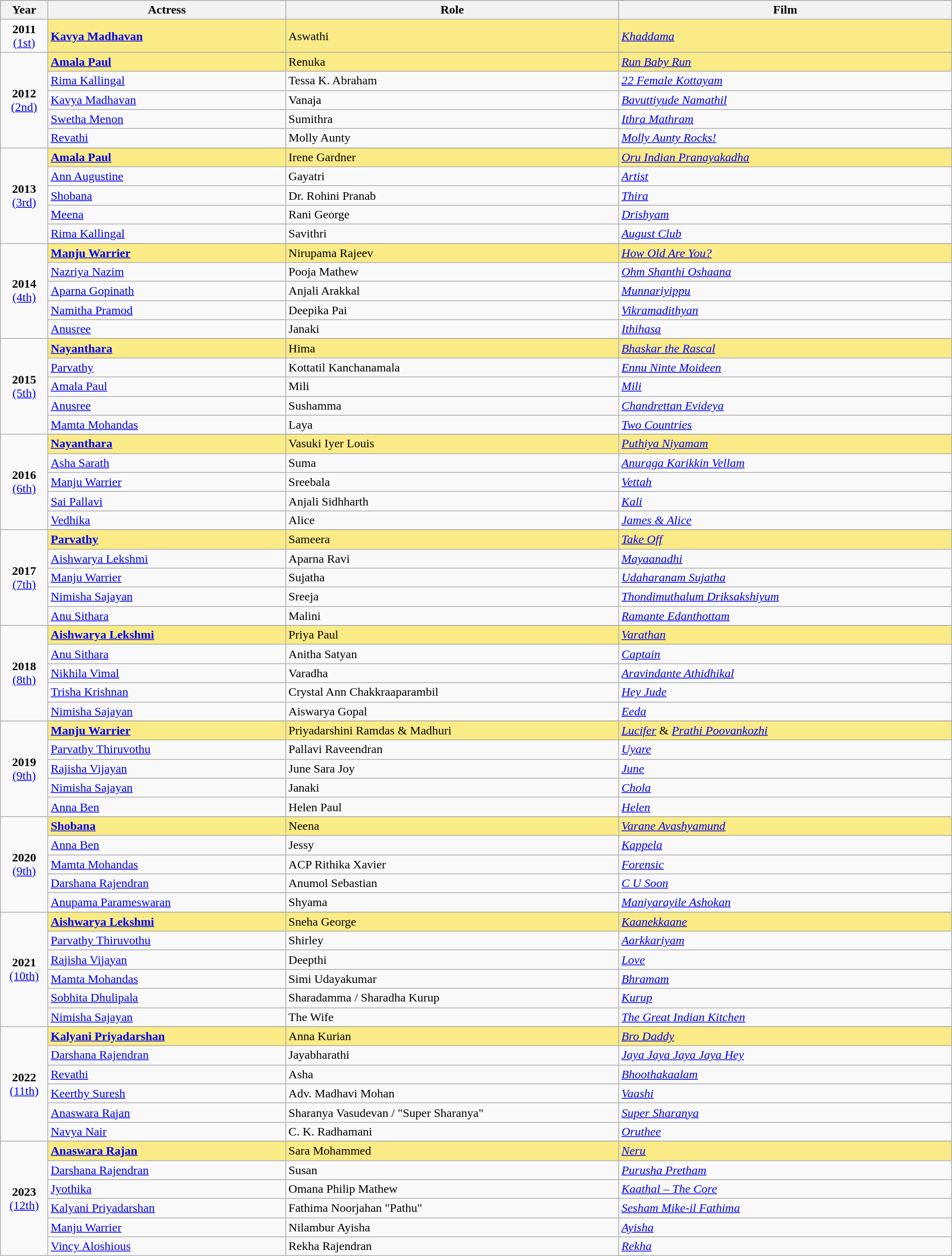<table class="wikitable" style="width:100%">
<tr bgcolor="#bebebe">
<th width="5%">Year</th>
<th width="25%">Actress</th>
<th width="35%">Role</th>
<th width="35%">Film</th>
</tr>
<tr>
<td style="text-align:center"><strong>2011</strong><br><a href='#'>(1st)</a></td>
<td style="background:#FAEB86"><strong><a href='#'>Kavya Madhavan</a></strong></td>
<td style="background:#FAEB86">Aswathi</td>
<td style="background:#FAEB86"><em><a href='#'>Khaddama</a></em></td>
</tr>
<tr>
<td rowspan=6 style="text-align:center"><strong>2012</strong><br><a href='#'>(2nd)</a></td>
</tr>
<tr style="background:#FAEB86">
<td><strong><a href='#'>Amala Paul</a></strong></td>
<td>Renuka</td>
<td><em><a href='#'>Run Baby Run</a></em></td>
</tr>
<tr>
<td><a href='#'>Rima Kallingal</a></td>
<td>Tessa K. Abraham</td>
<td><em><a href='#'>22 Female Kottayam</a></em></td>
</tr>
<tr>
<td><a href='#'>Kavya Madhavan</a></td>
<td>Vanaja</td>
<td><em><a href='#'>Bavuttiyude Namathil</a></em></td>
</tr>
<tr>
<td><a href='#'>Swetha Menon</a></td>
<td>Sumithra</td>
<td><em><a href='#'>Ithra Mathram</a></em></td>
</tr>
<tr>
<td><a href='#'>Revathi</a></td>
<td>Molly Aunty</td>
<td><em><a href='#'>Molly Aunty Rocks!</a></em></td>
</tr>
<tr>
<td rowspan=6 style="text-align:center"><strong>2013</strong><br><a href='#'>(3rd)</a></td>
</tr>
<tr style="background:#FAEB86">
<td><strong><a href='#'>Amala Paul</a></strong></td>
<td>Irene Gardner</td>
<td><em><a href='#'>Oru Indian Pranayakadha</a></em></td>
</tr>
<tr>
<td><a href='#'>Ann Augustine</a></td>
<td>Gayatri</td>
<td><em><a href='#'>Artist</a></em></td>
</tr>
<tr>
<td><a href='#'>Shobana</a></td>
<td>Dr. Rohini Pranab</td>
<td><em><a href='#'>Thira</a></em></td>
</tr>
<tr>
<td><a href='#'>Meena</a></td>
<td>Rani George</td>
<td><em><a href='#'>Drishyam</a></em></td>
</tr>
<tr>
<td><a href='#'>Rima Kallingal</a></td>
<td>Savithri</td>
<td><em><a href='#'>August Club</a></em></td>
</tr>
<tr>
<td rowspan=6 style="text-align:center"><strong>2014</strong><br><a href='#'>(4th)</a></td>
</tr>
<tr style="background:#FAEB86">
<td><strong><a href='#'>Manju Warrier</a></strong></td>
<td>Nirupama Rajeev</td>
<td><em><a href='#'>How Old Are You?</a></em></td>
</tr>
<tr>
<td><a href='#'>Nazriya Nazim</a></td>
<td>Pooja Mathew</td>
<td><em><a href='#'>Ohm Shanthi Oshaana</a></em></td>
</tr>
<tr>
<td><a href='#'>Aparna Gopinath</a></td>
<td>Anjali Arakkal</td>
<td><em><a href='#'>Munnariyippu</a></em></td>
</tr>
<tr>
<td><a href='#'>Namitha Pramod</a></td>
<td>Deepika Pai</td>
<td><em><a href='#'>Vikramadithyan</a></em></td>
</tr>
<tr>
<td><a href='#'>Anusree</a></td>
<td>Janaki</td>
<td><em><a href='#'>Ithihasa</a></em></td>
</tr>
<tr>
<td rowspan=6 style="text-align:center"><strong>2015</strong><br><a href='#'>(5th)</a></td>
</tr>
<tr style="background:#FAEB86">
<td><strong><a href='#'>Nayanthara</a></strong></td>
<td>Hima</td>
<td><em><a href='#'>Bhaskar the Rascal</a></em></td>
</tr>
<tr>
<td><a href='#'>Parvathy</a></td>
<td>Kottatil Kanchanamala</td>
<td><em><a href='#'>Ennu Ninte Moideen</a></em></td>
</tr>
<tr>
<td><a href='#'>Amala Paul</a></td>
<td>Mili</td>
<td><em><a href='#'>Mili</a></em></td>
</tr>
<tr>
<td><a href='#'>Anusree</a></td>
<td>Sushamma</td>
<td><em><a href='#'>Chandrettan Evideya</a></em></td>
</tr>
<tr>
<td><a href='#'>Mamta Mohandas</a></td>
<td>Laya</td>
<td><em><a href='#'>Two Countries</a></em></td>
</tr>
<tr>
<td rowspan=6 style="text-align:center"><strong>2016</strong><br><a href='#'>(6th)</a></td>
</tr>
<tr style="background:#FAEB86">
<td><strong><a href='#'>Nayanthara</a></strong></td>
<td>Vasuki Iyer Louis</td>
<td><em><a href='#'>Puthiya Niyamam</a></em></td>
</tr>
<tr>
<td><a href='#'>Asha Sarath</a></td>
<td>Suma</td>
<td><em><a href='#'>Anuraga Karikkin Vellam</a></em></td>
</tr>
<tr>
<td><a href='#'>Manju Warrier</a></td>
<td>Sreebala</td>
<td><em><a href='#'>Vettah</a></em></td>
</tr>
<tr>
<td><a href='#'>Sai Pallavi</a></td>
<td>Anjali Sidhharth</td>
<td><em><a href='#'>Kali</a></em></td>
</tr>
<tr>
<td><a href='#'>Vedhika</a></td>
<td>Alice</td>
<td><em><a href='#'>James & Alice</a></em></td>
</tr>
<tr>
<td rowspan=6 style="text-align:center"><strong>2017</strong><br><a href='#'>(7th)</a></td>
</tr>
<tr style="background:#FAEB86">
<td><strong><a href='#'>Parvathy</a></strong></td>
<td>Sameera</td>
<td><em><a href='#'>Take Off</a></em></td>
</tr>
<tr>
<td><a href='#'>Aishwarya Lekshmi</a></td>
<td>Aparna Ravi</td>
<td><em><a href='#'>Mayaanadhi</a></em></td>
</tr>
<tr>
<td><a href='#'>Manju Warrier</a></td>
<td>Sujatha</td>
<td><em><a href='#'>Udaharanam Sujatha</a></em></td>
</tr>
<tr>
<td><a href='#'>Nimisha Sajayan</a></td>
<td>Sreeja</td>
<td><em><a href='#'>Thondimuthalum Driksakshiyum</a></em></td>
</tr>
<tr>
<td><a href='#'>Anu Sithara</a></td>
<td>Malini</td>
<td><em><a href='#'>Ramante Edanthottam</a></em></td>
</tr>
<tr>
<td rowspan=6 style="text-align:center"><strong>2018</strong><br><a href='#'>(8th)</a></td>
</tr>
<tr style="background:#FAEB86">
<td><strong><a href='#'>Aishwarya Lekshmi</a></strong></td>
<td>Priya Paul</td>
<td><em><a href='#'>Varathan</a></em></td>
</tr>
<tr>
<td><a href='#'>Anu Sithara</a></td>
<td>Anitha Satyan</td>
<td><em><a href='#'>Captain</a></em></td>
</tr>
<tr>
<td><a href='#'>Nikhila Vimal</a></td>
<td>Varadha</td>
<td><em><a href='#'>Aravindante Athidhikal</a></em></td>
</tr>
<tr>
<td><a href='#'>Trisha Krishnan</a></td>
<td>Crystal Ann Chakkraaparambil</td>
<td><em><a href='#'>Hey Jude</a></em></td>
</tr>
<tr>
<td><a href='#'>Nimisha Sajayan</a></td>
<td>Aiswarya Gopal</td>
<td><em><a href='#'>Eeda</a></em></td>
</tr>
<tr>
<td rowspan=6 style="text-align:center"><strong>2019</strong><br><a href='#'>(9th)</a></td>
</tr>
<tr style="background:#FAEB86">
<td><strong><a href='#'>Manju Warrier</a></strong></td>
<td>Priyadarshini Ramdas & Madhuri</td>
<td><em><a href='#'>Lucifer</a></em> & <em><a href='#'>Prathi Poovankozhi</a></em></td>
</tr>
<tr>
<td><a href='#'>Parvathy Thiruvothu</a></td>
<td>Pallavi Raveendran</td>
<td><em><a href='#'>Uyare</a></em></td>
</tr>
<tr>
<td><a href='#'>Rajisha Vijayan</a></td>
<td>June Sara Joy</td>
<td><em><a href='#'>June</a></em></td>
</tr>
<tr>
<td><a href='#'>Nimisha Sajayan</a></td>
<td>Janaki</td>
<td><em><a href='#'>Chola</a></em></td>
</tr>
<tr>
<td><a href='#'>Anna Ben</a></td>
<td>Helen Paul</td>
<td><em><a href='#'>Helen</a></em></td>
</tr>
<tr>
<td rowspan=6 style="text-align:center"><strong>2020</strong><br><a href='#'>(9th)</a></td>
</tr>
<tr style="background:#FAEB86">
<td><strong><a href='#'>Shobana</a></strong></td>
<td>Neena</td>
<td><em><a href='#'>Varane Avashyamund</a></em></td>
</tr>
<tr>
<td><a href='#'>Anna Ben</a></td>
<td>Jessy</td>
<td><em><a href='#'>Kappela</a></em></td>
</tr>
<tr>
<td><a href='#'>Mamta Mohandas</a></td>
<td>ACP Rithika Xavier</td>
<td><em><a href='#'>Forensic</a></em></td>
</tr>
<tr>
<td><a href='#'>Darshana Rajendran</a></td>
<td>Anumol Sebastian</td>
<td><em><a href='#'>C U Soon</a></em></td>
</tr>
<tr>
<td><a href='#'>Anupama Parameswaran</a></td>
<td>Shyama</td>
<td><em><a href='#'>Maniyarayile Ashokan</a></em></td>
</tr>
<tr>
<td rowspan=7 style="text-align:center"><strong>2021</strong><br><a href='#'>(10th)</a></td>
</tr>
<tr style="background:#FAEB86">
<td><strong><a href='#'>Aishwarya Lekshmi</a></strong></td>
<td>Sneha George</td>
<td><em><a href='#'>Kaanekkaane</a></em></td>
</tr>
<tr>
<td><a href='#'>Parvathy Thiruvothu</a></td>
<td>Shirley</td>
<td><em><a href='#'>Aarkkariyam</a></em></td>
</tr>
<tr>
<td><a href='#'>Rajisha Vijayan</a></td>
<td>Deepthi</td>
<td><em><a href='#'>Love</a></em></td>
</tr>
<tr>
<td><a href='#'>Mamta Mohandas</a></td>
<td>Simi Udayakumar</td>
<td><em><a href='#'>Bhramam</a></em></td>
</tr>
<tr>
<td><a href='#'>Sobhita Dhulipala</a></td>
<td>Sharadamma / Sharadha Kurup</td>
<td><em><a href='#'>Kurup</a></em></td>
</tr>
<tr>
<td><a href='#'>Nimisha Sajayan</a></td>
<td>The Wife</td>
<td><em><a href='#'>The Great Indian Kitchen</a></em></td>
</tr>
<tr>
<td rowspan=7 style="text-align:center"><strong>2022</strong><br><a href='#'>(11th)</a></td>
</tr>
<tr style="background:#FAEB86">
<td><strong><a href='#'>Kalyani Priyadarshan</a></strong></td>
<td>Anna Kurian</td>
<td><em><a href='#'>Bro Daddy</a></em></td>
</tr>
<tr>
<td><a href='#'>Darshana Rajendran</a></td>
<td>Jayabharathi</td>
<td><em><a href='#'>Jaya Jaya Jaya Jaya Hey</a></em></td>
</tr>
<tr>
<td><a href='#'>Revathi</a></td>
<td>Asha</td>
<td><em><a href='#'>Bhoothakaalam</a></em></td>
</tr>
<tr>
<td><a href='#'>Keerthy Suresh</a></td>
<td>Adv. Madhavi Mohan</td>
<td><em><a href='#'>Vaashi</a></em></td>
</tr>
<tr>
<td><a href='#'>Anaswara Rajan</a></td>
<td>Sharanya Vasudevan / "Super Sharanya"</td>
<td><em><a href='#'>Super Sharanya</a></em></td>
</tr>
<tr>
<td><a href='#'>Navya Nair</a></td>
<td>C. K. Radhamani</td>
<td><em><a href='#'>Oruthee</a></em></td>
</tr>
<tr>
<td rowspan=7 style="text-align:center"><strong>2023</strong><br><a href='#'>(12th)</a></td>
</tr>
<tr style="background:#FAEB86">
<td><strong><a href='#'>Anaswara Rajan</a></strong></td>
<td>Sara Mohammed</td>
<td><em><a href='#'>Neru</a></em></td>
</tr>
<tr>
<td><a href='#'>Darshana Rajendran</a></td>
<td>Susan</td>
<td><em><a href='#'>Purusha Pretham</a></em></td>
</tr>
<tr>
<td><a href='#'>Jyothika</a></td>
<td>Omana Philip Mathew</td>
<td><em><a href='#'>Kaathal – The Core</a></em></td>
</tr>
<tr>
<td><a href='#'>Kalyani Priyadarshan</a></td>
<td>Fathima Noorjahan "Pathu"</td>
<td><em><a href='#'>Sesham Mike-il Fathima</a></em></td>
</tr>
<tr>
<td><a href='#'>Manju Warrier</a></td>
<td>Nilambur Ayisha</td>
<td><em><a href='#'>Ayisha</a></em></td>
</tr>
<tr>
<td><a href='#'>Vincy Aloshious</a></td>
<td>Rekha Rajendran</td>
<td><em><a href='#'>Rekha</a></em></td>
</tr>
</table>
